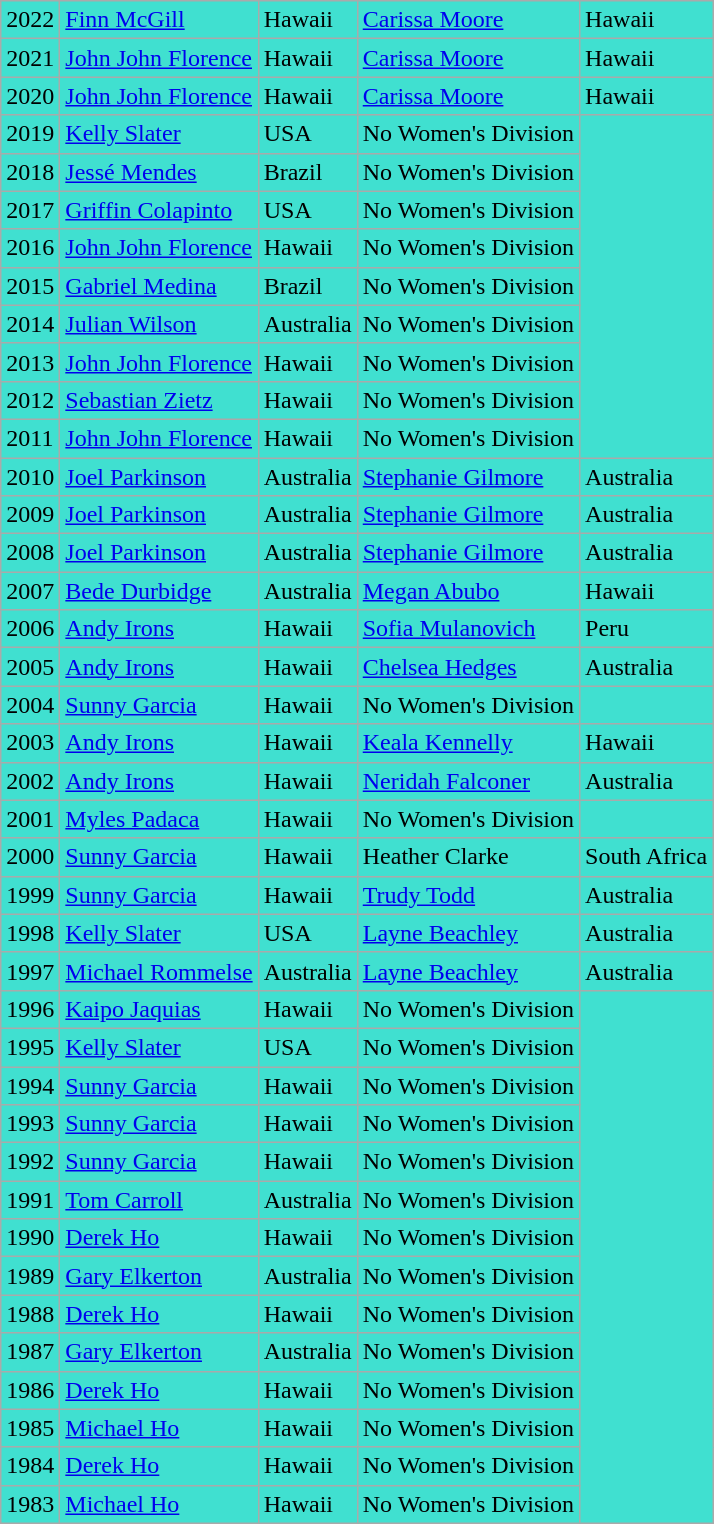<table class="wikitable" border="1" style="background:turquoise; color:black">
<tr>
<td>2022</td>
<td><a href='#'>Finn McGill</a></td>
<td>Hawaii</td>
<td><a href='#'>Carissa Moore</a></td>
<td>Hawaii</td>
</tr>
<tr>
<td>2021</td>
<td><a href='#'>John John Florence</a></td>
<td>Hawaii</td>
<td><a href='#'>Carissa Moore</a></td>
<td>Hawaii</td>
</tr>
<tr>
<td>2020</td>
<td><a href='#'>John John Florence</a></td>
<td>Hawaii</td>
<td><a href='#'>Carissa Moore</a></td>
<td>Hawaii</td>
</tr>
<tr>
<td>2019</td>
<td><a href='#'>Kelly Slater</a></td>
<td>USA</td>
<td>No Women's Division</td>
</tr>
<tr>
<td>2018</td>
<td><a href='#'>Jessé Mendes</a></td>
<td>Brazil</td>
<td>No Women's Division</td>
</tr>
<tr>
<td>2017</td>
<td><a href='#'>Griffin Colapinto</a></td>
<td>USA</td>
<td>No Women's Division</td>
</tr>
<tr>
<td>2016</td>
<td><a href='#'>John John Florence</a></td>
<td>Hawaii</td>
<td>No Women's Division</td>
</tr>
<tr>
<td>2015</td>
<td><a href='#'>Gabriel Medina</a></td>
<td>Brazil</td>
<td>No Women's Division</td>
</tr>
<tr>
<td>2014</td>
<td><a href='#'>Julian Wilson</a></td>
<td>Australia</td>
<td>No Women's Division</td>
</tr>
<tr>
<td>2013</td>
<td><a href='#'>John John Florence</a></td>
<td>Hawaii</td>
<td>No Women's Division</td>
</tr>
<tr>
<td>2012</td>
<td><a href='#'>Sebastian Zietz</a></td>
<td>Hawaii</td>
<td>No Women's Division</td>
</tr>
<tr>
<td>2011</td>
<td><a href='#'>John John Florence</a></td>
<td>Hawaii</td>
<td>No Women's Division</td>
</tr>
<tr>
<td>2010</td>
<td><a href='#'>Joel Parkinson</a></td>
<td>Australia</td>
<td><a href='#'>Stephanie Gilmore</a></td>
<td>Australia</td>
</tr>
<tr>
<td>2009</td>
<td><a href='#'>Joel Parkinson</a></td>
<td>Australia</td>
<td><a href='#'>Stephanie Gilmore</a></td>
<td>Australia</td>
</tr>
<tr>
<td>2008</td>
<td><a href='#'>Joel Parkinson</a></td>
<td>Australia</td>
<td><a href='#'>Stephanie Gilmore</a></td>
<td>Australia</td>
</tr>
<tr>
<td>2007</td>
<td><a href='#'>Bede Durbidge</a></td>
<td>Australia</td>
<td><a href='#'>Megan Abubo</a></td>
<td>Hawaii</td>
</tr>
<tr>
<td>2006</td>
<td><a href='#'>Andy Irons</a></td>
<td>Hawaii</td>
<td><a href='#'>Sofia Mulanovich</a></td>
<td>Peru</td>
</tr>
<tr>
<td>2005</td>
<td><a href='#'>Andy Irons</a></td>
<td>Hawaii</td>
<td><a href='#'>Chelsea Hedges</a></td>
<td>Australia</td>
</tr>
<tr>
<td>2004</td>
<td><a href='#'>Sunny Garcia</a></td>
<td>Hawaii</td>
<td>No Women's Division</td>
</tr>
<tr>
<td>2003</td>
<td><a href='#'>Andy Irons</a></td>
<td>Hawaii</td>
<td><a href='#'>Keala Kennelly</a></td>
<td>Hawaii</td>
</tr>
<tr>
<td>2002</td>
<td><a href='#'>Andy Irons</a></td>
<td>Hawaii</td>
<td><a href='#'>Neridah Falconer</a></td>
<td>Australia</td>
</tr>
<tr>
<td>2001</td>
<td><a href='#'>Myles Padaca</a></td>
<td>Hawaii</td>
<td>No Women's Division</td>
</tr>
<tr>
<td>2000</td>
<td><a href='#'>Sunny Garcia</a></td>
<td>Hawaii</td>
<td>Heather Clarke</td>
<td>South Africa</td>
</tr>
<tr>
<td>1999</td>
<td><a href='#'>Sunny Garcia</a></td>
<td>Hawaii</td>
<td><a href='#'>Trudy Todd</a></td>
<td>Australia</td>
</tr>
<tr>
<td>1998</td>
<td><a href='#'>Kelly Slater</a></td>
<td>USA</td>
<td><a href='#'>Layne Beachley</a></td>
<td>Australia</td>
</tr>
<tr>
<td>1997</td>
<td><a href='#'>Michael Rommelse</a></td>
<td>Australia</td>
<td><a href='#'>Layne Beachley</a></td>
<td>Australia</td>
</tr>
<tr>
<td>1996</td>
<td><a href='#'>Kaipo Jaquias</a></td>
<td>Hawaii</td>
<td>No Women's Division</td>
</tr>
<tr>
<td>1995</td>
<td><a href='#'>Kelly Slater</a></td>
<td>USA</td>
<td>No Women's Division</td>
</tr>
<tr>
<td>1994</td>
<td><a href='#'>Sunny Garcia</a></td>
<td>Hawaii</td>
<td>No Women's Division</td>
</tr>
<tr>
<td>1993</td>
<td><a href='#'>Sunny Garcia</a></td>
<td>Hawaii</td>
<td>No Women's Division</td>
</tr>
<tr>
<td>1992</td>
<td><a href='#'>Sunny Garcia</a></td>
<td>Hawaii</td>
<td>No Women's Division</td>
</tr>
<tr>
<td>1991</td>
<td><a href='#'>Tom Carroll</a></td>
<td>Australia</td>
<td>No Women's Division</td>
</tr>
<tr>
<td>1990</td>
<td><a href='#'>Derek Ho</a></td>
<td>Hawaii</td>
<td>No Women's Division</td>
</tr>
<tr>
<td>1989</td>
<td><a href='#'>Gary Elkerton</a></td>
<td>Australia</td>
<td>No Women's Division</td>
</tr>
<tr>
<td>1988</td>
<td><a href='#'>Derek Ho</a></td>
<td>Hawaii</td>
<td>No Women's Division</td>
</tr>
<tr>
<td>1987</td>
<td><a href='#'>Gary Elkerton</a></td>
<td>Australia</td>
<td>No Women's Division</td>
</tr>
<tr>
<td>1986</td>
<td><a href='#'>Derek Ho</a></td>
<td>Hawaii</td>
<td>No Women's Division</td>
</tr>
<tr>
<td>1985</td>
<td><a href='#'>Michael Ho</a></td>
<td>Hawaii</td>
<td>No Women's Division</td>
</tr>
<tr>
<td>1984</td>
<td><a href='#'>Derek Ho</a></td>
<td>Hawaii</td>
<td>No Women's Division</td>
</tr>
<tr>
<td>1983</td>
<td><a href='#'>Michael Ho</a></td>
<td>Hawaii</td>
<td>No Women's Division</td>
</tr>
</table>
